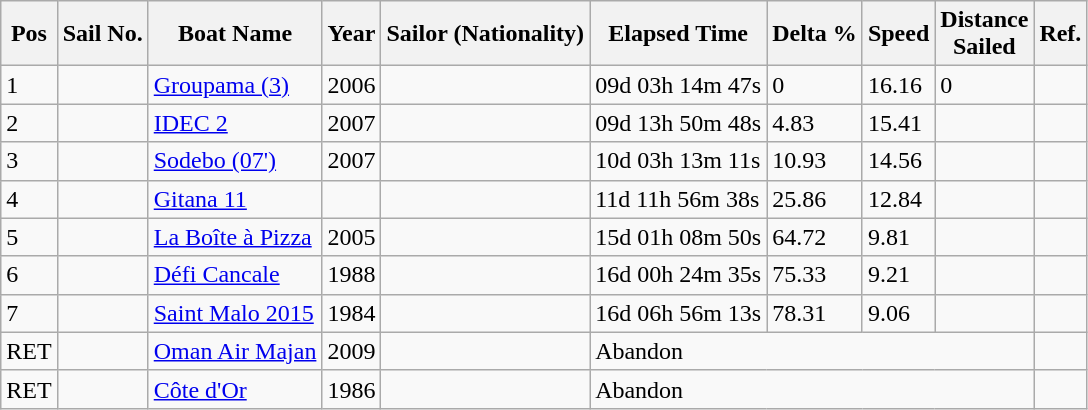<table class="wikitable">
<tr>
<th>Pos</th>
<th>Sail No.</th>
<th>Boat Name</th>
<th>Year</th>
<th>Sailor (Nationality)</th>
<th>Elapsed Time</th>
<th>Delta %</th>
<th>Speed</th>
<th>Distance <br>Sailed</th>
<th>Ref.</th>
</tr>
<tr>
<td>1</td>
<td></td>
<td><a href='#'>Groupama (3)</a></td>
<td>2006</td>
<td></td>
<td>09d 03h 14m 47s</td>
<td>0</td>
<td>16.16</td>
<td>0</td>
<td></td>
</tr>
<tr>
<td>2</td>
<td></td>
<td><a href='#'>IDEC 2</a></td>
<td>2007</td>
<td></td>
<td>09d 13h 50m 48s</td>
<td>4.83</td>
<td>15.41</td>
<td></td>
<td></td>
</tr>
<tr>
<td>3</td>
<td></td>
<td><a href='#'>Sodebo (07')</a></td>
<td>2007</td>
<td></td>
<td>10d 03h 13m 11s</td>
<td>10.93</td>
<td>14.56</td>
<td></td>
<td></td>
</tr>
<tr>
<td>4</td>
<td></td>
<td><a href='#'>Gitana 11</a></td>
<td></td>
<td></td>
<td>11d 11h 56m 38s</td>
<td>25.86</td>
<td>12.84</td>
<td></td>
<td></td>
</tr>
<tr>
<td>5</td>
<td></td>
<td><a href='#'>La Boîte à Pizza</a></td>
<td>2005</td>
<td></td>
<td>15d 01h 08m 50s</td>
<td>64.72</td>
<td>9.81</td>
<td></td>
<td></td>
</tr>
<tr>
<td>6</td>
<td></td>
<td><a href='#'>Défi Cancale</a></td>
<td>1988</td>
<td></td>
<td>16d 00h 24m 35s</td>
<td>75.33</td>
<td>9.21</td>
<td></td>
<td></td>
</tr>
<tr>
<td>7</td>
<td></td>
<td><a href='#'>Saint Malo 2015</a></td>
<td>1984</td>
<td></td>
<td>16d 06h 56m 13s</td>
<td>78.31</td>
<td>9.06</td>
<td></td>
<td></td>
</tr>
<tr>
<td>RET</td>
<td></td>
<td><a href='#'>Oman Air Majan</a></td>
<td>2009</td>
<td></td>
<td colspan=4>Abandon</td>
<td></td>
</tr>
<tr>
<td>RET</td>
<td></td>
<td><a href='#'>Côte d'Or</a></td>
<td>1986</td>
<td></td>
<td colspan=4>Abandon</td>
<td></td>
</tr>
</table>
